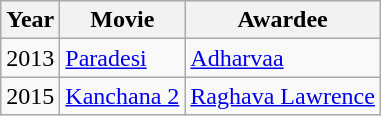<table class="wikitable">
<tr>
<th>Year</th>
<th>Movie</th>
<th>Awardee</th>
</tr>
<tr>
<td>2013</td>
<td><a href='#'>Paradesi</a></td>
<td><a href='#'>Adharvaa</a></td>
</tr>
<tr>
<td>2015</td>
<td><a href='#'>Kanchana 2</a></td>
<td><a href='#'>Raghava Lawrence</a></td>
</tr>
</table>
